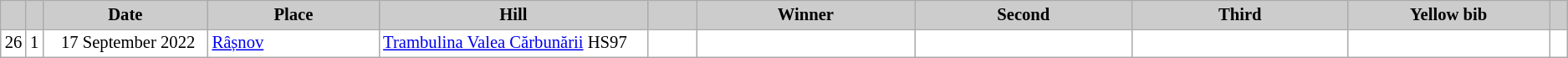<table class="wikitable plainrowheaders" style="background:#fff; font-size:86%; line-height:16px; border:grey solid 1px; border-collapse:collapse;">
<tr>
<th scope="col" style="background:#ccc; width=30 px;"></th>
<th scope="col" style="background:#ccc; width=45 px;"></th>
<th scope="col" style="background:#ccc; width:140px;">Date</th>
<th scope="col" style="background:#ccc; width:150px;">Place</th>
<th scope="col" style="background:#ccc; width:240px;">Hill</th>
<th scope="col" style="background:#ccc; width:40px;"></th>
<th scope="col" style="background:#ccc; width:195px;">Winner</th>
<th scope="col" style="background:#ccc; width:195px;">Second</th>
<th scope="col" style="background:#ccc; width:195px;">Third</th>
<th scope="col" style="background:#ccc; width:180px;">Yellow bib</th>
<th scope="col" style="background:#ccc; width:10px;"></th>
</tr>
<tr>
<td align="center">26</td>
<td align="center">1</td>
<td align="right">17 September 2022  </td>
<td> <a href='#'>Râșnov</a></td>
<td><a href='#'>Trambulina Valea Cărbunării</a> HS97</td>
<td align="right"></td>
<td></td>
<td></td>
<td></td>
<td></td>
<td></td>
</tr>
</table>
